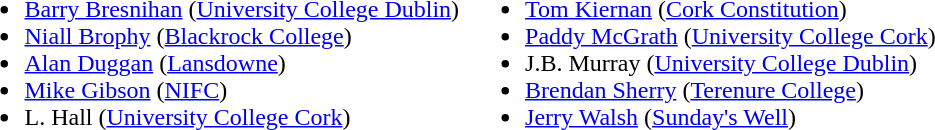<table>
<tr style="vertical-align:top">
<td><br><ul><li><a href='#'>Barry Bresnihan</a> (<a href='#'>University College Dublin</a>)</li><li><a href='#'>Niall Brophy</a> (<a href='#'>Blackrock College</a>)</li><li><a href='#'>Alan Duggan</a> (<a href='#'>Lansdowne</a>)</li><li><a href='#'>Mike Gibson</a> (<a href='#'>NIFC</a>)</li><li>L. Hall (<a href='#'>University College Cork</a>)</li></ul></td>
<td><br><ul><li><a href='#'>Tom Kiernan</a> (<a href='#'>Cork Constitution</a>)</li><li><a href='#'>Paddy McGrath</a> (<a href='#'>University College Cork</a>)</li><li>J.B. Murray (<a href='#'>University College Dublin</a>)</li><li><a href='#'>Brendan Sherry</a> (<a href='#'>Terenure College</a>)</li><li><a href='#'>Jerry Walsh</a> (<a href='#'>Sunday's Well</a>)</li></ul></td>
</tr>
</table>
